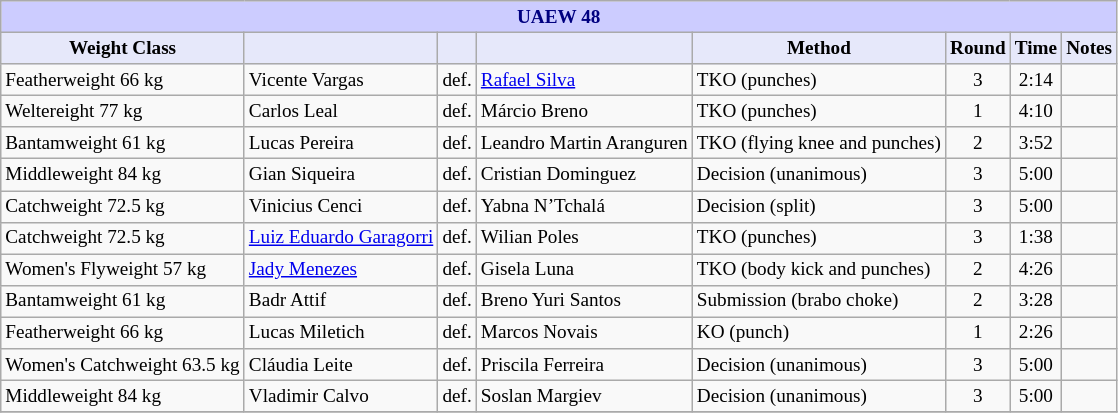<table class="wikitable" style="font-size: 80%;">
<tr>
<th colspan="8" style="background-color: #ccf; color: #000080; text-align: center;"><strong>UAEW 48</strong></th>
</tr>
<tr>
<th colspan="1" style="background-color: #E6E8FA; color: #000000; text-align: center;">Weight Class</th>
<th colspan="1" style="background-color: #E6E8FA; color: #000000; text-align: center;"></th>
<th colspan="1" style="background-color: #E6E8FA; color: #000000; text-align: center;"></th>
<th colspan="1" style="background-color: #E6E8FA; color: #000000; text-align: center;"></th>
<th colspan="1" style="background-color: #E6E8FA; color: #000000; text-align: center;">Method</th>
<th colspan="1" style="background-color: #E6E8FA; color: #000000; text-align: center;">Round</th>
<th colspan="1" style="background-color: #E6E8FA; color: #000000; text-align: center;">Time</th>
<th colspan="1" style="background-color: #E6E8FA; color: #000000; text-align: center;">Notes</th>
</tr>
<tr>
<td>Featherweight 66 kg</td>
<td> Vicente Vargas</td>
<td>def.</td>
<td> <a href='#'>Rafael Silva</a></td>
<td>TKO (punches)</td>
<td align=center>3</td>
<td align=center>2:14</td>
<td></td>
</tr>
<tr>
<td>Weltereight 77 kg</td>
<td> Carlos Leal</td>
<td>def.</td>
<td> Márcio Breno</td>
<td>TKO (punches)</td>
<td align=center>1</td>
<td align=center>4:10</td>
<td></td>
</tr>
<tr>
<td>Bantamweight 61 kg</td>
<td> Lucas Pereira</td>
<td>def.</td>
<td> Leandro Martin Aranguren</td>
<td>TKO (flying knee and punches)</td>
<td align=center>2</td>
<td align=center>3:52</td>
<td></td>
</tr>
<tr>
<td>Middleweight 84 kg</td>
<td> Gian Siqueira</td>
<td>def.</td>
<td> Cristian Dominguez</td>
<td>Decision (unanimous)</td>
<td align=center>3</td>
<td align=center>5:00</td>
<td></td>
</tr>
<tr>
<td>Catchweight 72.5 kg</td>
<td> Vinicius Cenci</td>
<td>def.</td>
<td> Yabna N’Tchalá</td>
<td>Decision (split)</td>
<td align=center>3</td>
<td align=center>5:00</td>
<td></td>
</tr>
<tr>
<td>Catchweight 72.5 kg</td>
<td> <a href='#'>Luiz Eduardo Garagorri</a></td>
<td>def.</td>
<td> Wilian Poles</td>
<td>TKO (punches)</td>
<td align=center>3</td>
<td align=center>1:38</td>
<td></td>
</tr>
<tr>
<td>Women's Flyweight 57 kg</td>
<td> <a href='#'>Jady Menezes</a></td>
<td>def.</td>
<td> Gisela Luna</td>
<td>TKO (body kick and punches)</td>
<td align=center>2</td>
<td align=center>4:26</td>
<td></td>
</tr>
<tr>
<td>Bantamweight 61 kg</td>
<td> Badr Attif</td>
<td>def.</td>
<td> Breno Yuri Santos</td>
<td>Submission (brabo choke)</td>
<td align=center>2</td>
<td align=center>3:28</td>
<td></td>
</tr>
<tr>
<td>Featherweight 66 kg</td>
<td> Lucas Miletich</td>
<td>def.</td>
<td> Marcos Novais</td>
<td>KO (punch)</td>
<td align=center>1</td>
<td align=center>2:26</td>
<td></td>
</tr>
<tr>
<td>Women's Catchweight 63.5 kg</td>
<td> Cláudia Leite</td>
<td>def.</td>
<td> Priscila Ferreira</td>
<td>Decision (unanimous)</td>
<td align=center>3</td>
<td align=center>5:00</td>
<td></td>
</tr>
<tr>
<td>Middleweight 84 kg</td>
<td> Vladimir Calvo</td>
<td>def.</td>
<td> Soslan Margiev</td>
<td>Decision (unanimous)</td>
<td align=center>3</td>
<td align=center>5:00</td>
<td></td>
</tr>
<tr>
</tr>
</table>
